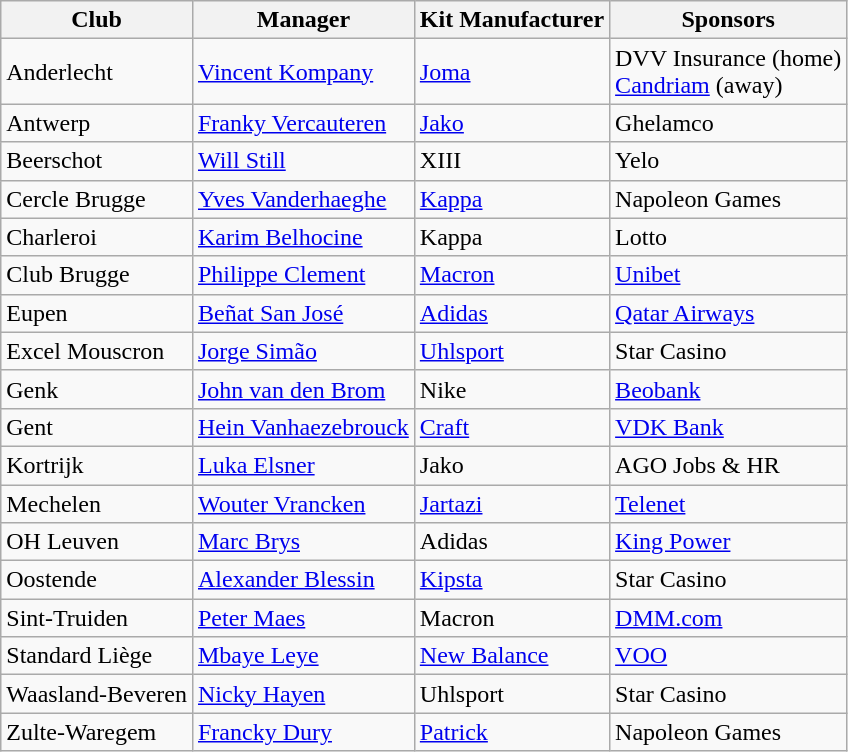<table class="wikitable sortable" style="text-align: left;">
<tr>
<th>Club</th>
<th>Manager</th>
<th>Kit Manufacturer</th>
<th>Sponsors</th>
</tr>
<tr>
<td>Anderlecht</td>
<td> <a href='#'>Vincent Kompany</a></td>
<td><a href='#'>Joma</a></td>
<td>DVV Insurance (home) <br> <a href='#'>Candriam</a> (away)</td>
</tr>
<tr>
<td>Antwerp</td>
<td> <a href='#'>Franky Vercauteren</a></td>
<td><a href='#'>Jako</a></td>
<td>Ghelamco</td>
</tr>
<tr>
<td>Beerschot</td>
<td> <a href='#'>Will Still</a></td>
<td>XIII</td>
<td>Yelo</td>
</tr>
<tr>
<td>Cercle Brugge</td>
<td> <a href='#'>Yves Vanderhaeghe</a></td>
<td><a href='#'>Kappa</a></td>
<td>Napoleon Games</td>
</tr>
<tr>
<td>Charleroi</td>
<td> <a href='#'>Karim Belhocine</a></td>
<td>Kappa</td>
<td>Lotto</td>
</tr>
<tr>
<td>Club Brugge</td>
<td> <a href='#'>Philippe Clement</a></td>
<td><a href='#'>Macron</a></td>
<td><a href='#'>Unibet</a></td>
</tr>
<tr>
<td>Eupen</td>
<td> <a href='#'>Beñat San José</a></td>
<td><a href='#'>Adidas</a></td>
<td><a href='#'>Qatar Airways</a></td>
</tr>
<tr>
<td>Excel Mouscron</td>
<td> <a href='#'>Jorge Simão</a></td>
<td><a href='#'>Uhlsport</a></td>
<td>Star Casino</td>
</tr>
<tr>
<td>Genk</td>
<td> <a href='#'>John van den Brom</a></td>
<td>Nike</td>
<td><a href='#'>Beobank</a></td>
</tr>
<tr>
<td>Gent</td>
<td> <a href='#'>Hein Vanhaezebrouck</a></td>
<td><a href='#'>Craft</a></td>
<td><a href='#'>VDK Bank</a></td>
</tr>
<tr>
<td>Kortrijk</td>
<td> <a href='#'>Luka Elsner</a></td>
<td>Jako</td>
<td>AGO Jobs & HR</td>
</tr>
<tr>
<td>Mechelen</td>
<td> <a href='#'>Wouter Vrancken</a></td>
<td><a href='#'>Jartazi</a></td>
<td><a href='#'>Telenet</a></td>
</tr>
<tr>
<td>OH Leuven</td>
<td> <a href='#'>Marc Brys</a></td>
<td>Adidas</td>
<td><a href='#'>King Power</a></td>
</tr>
<tr>
<td>Oostende</td>
<td> <a href='#'>Alexander Blessin</a></td>
<td><a href='#'>Kipsta</a></td>
<td>Star Casino</td>
</tr>
<tr>
<td>Sint-Truiden</td>
<td> <a href='#'>Peter Maes</a></td>
<td>Macron</td>
<td><a href='#'>DMM.com</a></td>
</tr>
<tr>
<td>Standard Liège</td>
<td> <a href='#'>Mbaye Leye</a></td>
<td><a href='#'>New Balance</a></td>
<td><a href='#'>VOO</a></td>
</tr>
<tr>
<td>Waasland-Beveren</td>
<td> <a href='#'>Nicky Hayen</a></td>
<td>Uhlsport</td>
<td>Star Casino</td>
</tr>
<tr>
<td>Zulte-Waregem</td>
<td> <a href='#'>Francky Dury</a></td>
<td><a href='#'>Patrick</a></td>
<td>Napoleon Games</td>
</tr>
</table>
